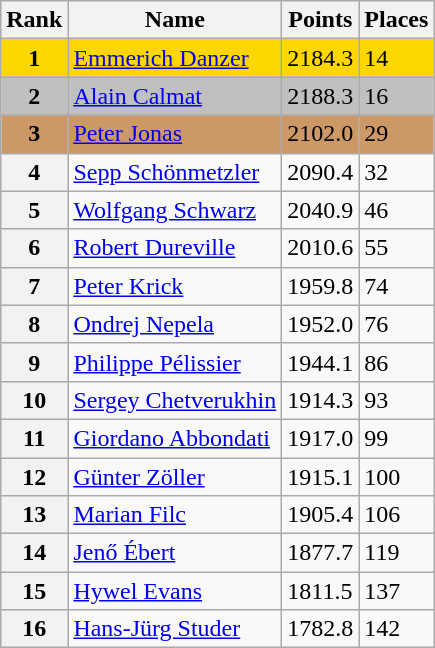<table class="wikitable">
<tr>
<th>Rank</th>
<th>Name</th>
<th>Points</th>
<th>Places</th>
</tr>
<tr bgcolor="gold">
<td align="center"><strong>1</strong></td>
<td> <a href='#'>Emmerich Danzer</a></td>
<td>2184.3</td>
<td>14</td>
</tr>
<tr bgcolor="silver">
<td align="center"><strong>2</strong></td>
<td> <a href='#'>Alain Calmat</a></td>
<td>2188.3</td>
<td>16</td>
</tr>
<tr bgcolor="cc9966">
<td align="center"><strong>3</strong></td>
<td> <a href='#'>Peter Jonas</a></td>
<td>2102.0</td>
<td>29</td>
</tr>
<tr>
<th>4</th>
<td> <a href='#'>Sepp Schönmetzler</a></td>
<td>2090.4</td>
<td>32</td>
</tr>
<tr>
<th>5</th>
<td> <a href='#'>Wolfgang Schwarz</a></td>
<td>2040.9</td>
<td>46</td>
</tr>
<tr>
<th>6</th>
<td> <a href='#'>Robert Dureville</a></td>
<td>2010.6</td>
<td>55</td>
</tr>
<tr>
<th>7</th>
<td> <a href='#'>Peter Krick</a></td>
<td>1959.8</td>
<td>74</td>
</tr>
<tr>
<th>8</th>
<td> <a href='#'>Ondrej Nepela</a></td>
<td>1952.0</td>
<td>76</td>
</tr>
<tr>
<th>9</th>
<td> <a href='#'>Philippe Pélissier</a></td>
<td>1944.1</td>
<td>86</td>
</tr>
<tr>
<th>10</th>
<td> <a href='#'>Sergey Chetverukhin</a></td>
<td>1914.3</td>
<td>93</td>
</tr>
<tr>
<th>11</th>
<td> <a href='#'>Giordano Abbondati</a></td>
<td>1917.0</td>
<td>99</td>
</tr>
<tr>
<th>12</th>
<td> <a href='#'>Günter Zöller</a></td>
<td>1915.1</td>
<td>100</td>
</tr>
<tr>
<th>13</th>
<td> <a href='#'>Marian Filc</a></td>
<td>1905.4</td>
<td>106</td>
</tr>
<tr>
<th>14</th>
<td> <a href='#'>Jenő Ébert</a></td>
<td>1877.7</td>
<td>119</td>
</tr>
<tr>
<th>15</th>
<td> <a href='#'>Hywel Evans</a></td>
<td>1811.5</td>
<td>137</td>
</tr>
<tr>
<th>16</th>
<td> <a href='#'>Hans-Jürg Studer</a></td>
<td>1782.8</td>
<td>142</td>
</tr>
</table>
